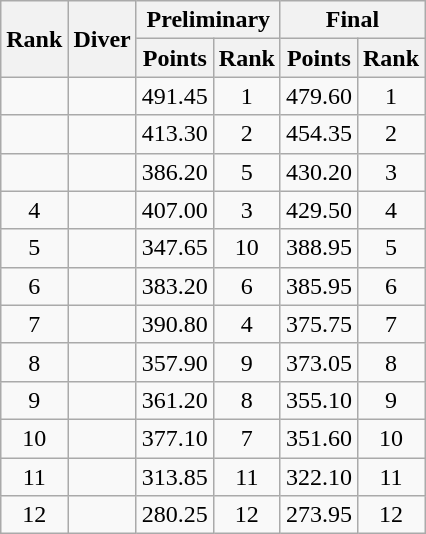<table class="wikitable" style="text-align:center">
<tr>
<th rowspan="2">Rank</th>
<th rowspan="2">Diver</th>
<th colspan="2">Preliminary</th>
<th colspan="2">Final</th>
</tr>
<tr>
<th>Points</th>
<th>Rank</th>
<th>Points</th>
<th>Rank</th>
</tr>
<tr>
<td></td>
<td align=left></td>
<td>491.45</td>
<td>1</td>
<td>479.60</td>
<td>1</td>
</tr>
<tr>
<td></td>
<td align=left></td>
<td>413.30</td>
<td>2</td>
<td>454.35</td>
<td>2</td>
</tr>
<tr>
<td></td>
<td align=left></td>
<td>386.20</td>
<td>5</td>
<td>430.20</td>
<td>3</td>
</tr>
<tr>
<td>4</td>
<td align=left></td>
<td>407.00</td>
<td>3</td>
<td>429.50</td>
<td>4</td>
</tr>
<tr>
<td>5</td>
<td align=left></td>
<td>347.65</td>
<td>10</td>
<td>388.95</td>
<td>5</td>
</tr>
<tr>
<td>6</td>
<td align=left></td>
<td>383.20</td>
<td>6</td>
<td>385.95</td>
<td>6</td>
</tr>
<tr>
<td>7</td>
<td align=left></td>
<td>390.80</td>
<td>4</td>
<td>375.75</td>
<td>7</td>
</tr>
<tr>
<td>8</td>
<td align=left></td>
<td>357.90</td>
<td>9</td>
<td>373.05</td>
<td>8</td>
</tr>
<tr>
<td>9</td>
<td align=left></td>
<td>361.20</td>
<td>8</td>
<td>355.10</td>
<td>9</td>
</tr>
<tr>
<td>10</td>
<td align=left></td>
<td>377.10</td>
<td>7</td>
<td>351.60</td>
<td>10</td>
</tr>
<tr>
<td>11</td>
<td align=left></td>
<td>313.85</td>
<td>11</td>
<td>322.10</td>
<td>11</td>
</tr>
<tr>
<td>12</td>
<td align=left></td>
<td>280.25</td>
<td>12</td>
<td>273.95</td>
<td>12</td>
</tr>
</table>
